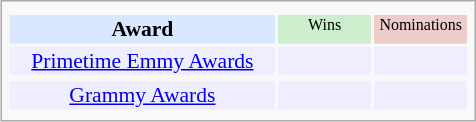<table class="infobox" style="width: 22em; text-align: left; font-size: 90%; vertical-align: middle;">
<tr>
<td colspan="3" style="text-align:center;"></td>
</tr>
<tr bgcolor=#D9E8FF style="text-align:center;">
<th style="vertical-align: middle;">Award</th>
<td style="background:#cceecc; font-size:8pt;" width="60px">Wins</td>
<td style="background:#eecccc; font-size:8pt;" width="60px">Nominations</td>
</tr>
<tr bgcolor=#eeeeff>
<td align="center"><a href='#'>Primetime Emmy Awards</a></td>
<td></td>
<td></td>
</tr>
<tr bgcolor=#eeeeff>
</tr>
<tr bgcolor=#eeeeff>
<td align="center"><a href='#'>Grammy Awards</a></td>
<td></td>
<td></td>
</tr>
<tr bgcolor=#eeeeff>
</tr>
</table>
